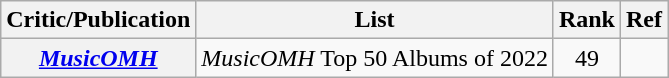<table class="wikitable plainrowheaders">
<tr>
<th>Critic/Publication</th>
<th>List</th>
<th>Rank</th>
<th>Ref</th>
</tr>
<tr>
<th scope="row"><em><a href='#'>MusicOMH</a></em></th>
<td><em>MusicOMH</em> Top 50 Albums of 2022</td>
<td style="text-align:center;">49</td>
<td style="text-align:center;"></td>
</tr>
</table>
